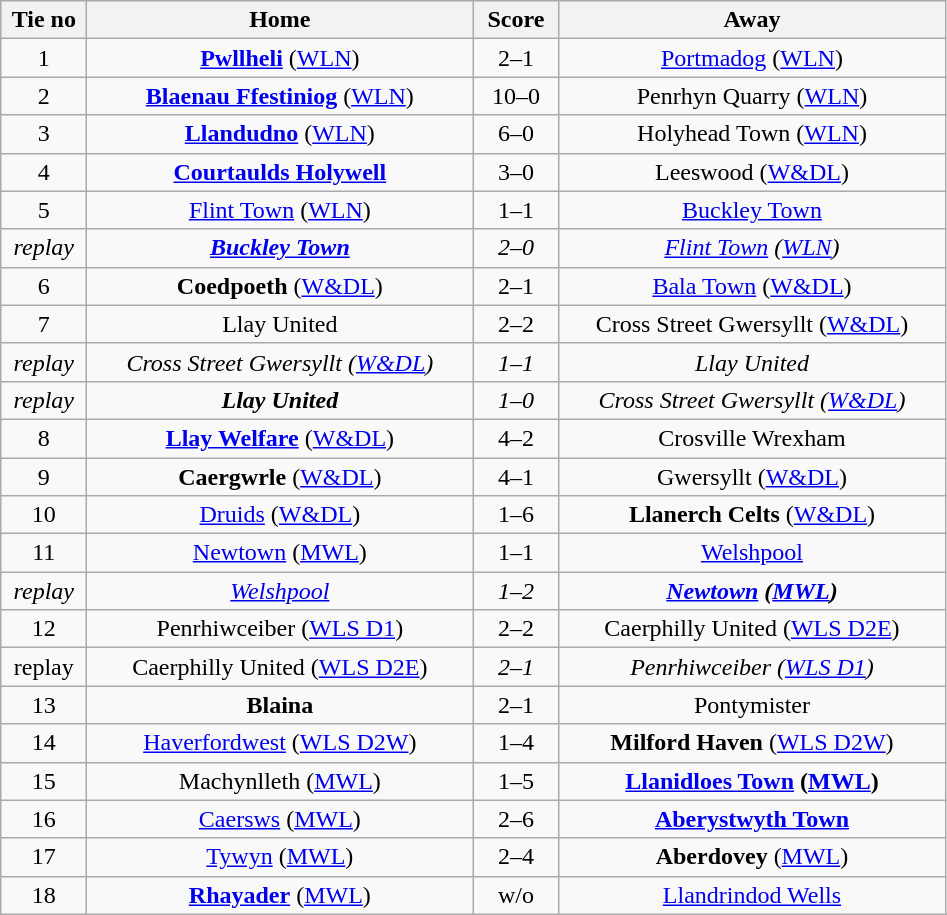<table class="wikitable" style="text-align:center">
<tr>
<th width=50>Tie no</th>
<th width=250>Home</th>
<th width=50>Score</th>
<th width=250>Away</th>
</tr>
<tr>
<td>1</td>
<td><strong><a href='#'>Pwllheli</a></strong> (<a href='#'>WLN</a>)</td>
<td>2–1</td>
<td><a href='#'>Portmadog</a> (<a href='#'>WLN</a>)</td>
</tr>
<tr>
<td>2</td>
<td><strong><a href='#'>Blaenau Ffestiniog</a></strong> (<a href='#'>WLN</a>)</td>
<td>10–0</td>
<td>Penrhyn Quarry (<a href='#'>WLN</a>)</td>
</tr>
<tr>
<td>3</td>
<td><strong><a href='#'>Llandudno</a></strong> (<a href='#'>WLN</a>)</td>
<td>6–0</td>
<td>Holyhead Town (<a href='#'>WLN</a>)</td>
</tr>
<tr>
<td>4</td>
<td><strong><a href='#'>Courtaulds Holywell</a></strong></td>
<td>3–0</td>
<td>Leeswood (<a href='#'>W&DL</a>)</td>
</tr>
<tr>
<td>5</td>
<td><a href='#'>Flint Town</a> (<a href='#'>WLN</a>)</td>
<td>1–1</td>
<td><a href='#'>Buckley Town</a></td>
</tr>
<tr>
<td><em>replay</em></td>
<td><strong><em><a href='#'>Buckley Town</a></em></strong></td>
<td><em>2–0</em></td>
<td><em><a href='#'>Flint Town</a> (<a href='#'>WLN</a>)</em></td>
</tr>
<tr>
<td>6</td>
<td><strong>Coedpoeth</strong> (<a href='#'>W&DL</a>)</td>
<td>2–1</td>
<td><a href='#'>Bala Town</a> (<a href='#'>W&DL</a>)</td>
</tr>
<tr>
<td>7</td>
<td>Llay United</td>
<td>2–2</td>
<td>Cross Street Gwersyllt (<a href='#'>W&DL</a>)</td>
</tr>
<tr>
<td><em>replay</em></td>
<td><em>Cross Street Gwersyllt (<a href='#'>W&DL</a>)</em></td>
<td><em>1–1</em></td>
<td><em>Llay United</em></td>
</tr>
<tr>
<td><em>replay</em></td>
<td><strong><em>Llay United</em></strong></td>
<td><em>1–0</em></td>
<td><em>Cross Street Gwersyllt (<a href='#'>W&DL</a>)</em></td>
</tr>
<tr>
<td>8</td>
<td><strong><a href='#'>Llay Welfare</a></strong> (<a href='#'>W&DL</a>)</td>
<td>4–2</td>
<td>Crosville Wrexham</td>
</tr>
<tr>
<td>9</td>
<td><strong>Caergwrle</strong> (<a href='#'>W&DL</a>)</td>
<td>4–1</td>
<td>Gwersyllt (<a href='#'>W&DL</a>)</td>
</tr>
<tr>
<td>10</td>
<td><a href='#'>Druids</a> (<a href='#'>W&DL</a>)</td>
<td>1–6</td>
<td><strong>Llanerch Celts</strong> (<a href='#'>W&DL</a>)</td>
</tr>
<tr>
<td>11</td>
<td><a href='#'>Newtown</a> (<a href='#'>MWL</a>)</td>
<td>1–1</td>
<td><a href='#'>Welshpool</a></td>
</tr>
<tr>
<td><em>replay</em></td>
<td><em><a href='#'>Welshpool</a></em></td>
<td><em>1–2</em></td>
<td><strong><em><a href='#'>Newtown</a><strong> (<a href='#'>MWL</a>)<em></td>
</tr>
<tr>
<td>12</td>
<td>Penrhiwceiber (<a href='#'>WLS D1</a>)</td>
<td>2–2</td>
<td>Caerphilly United (<a href='#'>WLS D2E</a>)</td>
</tr>
<tr>
<td></em>replay<em></td>
<td></em></strong>Caerphilly United</strong> (<a href='#'>WLS D2E</a>)</em></td>
<td><em>2–1</em></td>
<td><em>Penrhiwceiber (<a href='#'>WLS D1</a>)</em></td>
</tr>
<tr>
<td>13</td>
<td><strong>Blaina</strong></td>
<td>2–1</td>
<td>Pontymister</td>
</tr>
<tr>
<td>14</td>
<td><a href='#'>Haverfordwest</a> (<a href='#'>WLS D2W</a>)</td>
<td>1–4</td>
<td><strong>Milford Haven</strong> (<a href='#'>WLS D2W</a>)</td>
</tr>
<tr>
<td>15</td>
<td>Machynlleth (<a href='#'>MWL</a>)</td>
<td>1–5</td>
<td><strong><a href='#'>Llanidloes Town</a> (<a href='#'>MWL</a>)</strong></td>
</tr>
<tr>
<td>16</td>
<td><a href='#'>Caersws</a> (<a href='#'>MWL</a>)</td>
<td>2–6</td>
<td><strong><a href='#'>Aberystwyth Town</a></strong></td>
</tr>
<tr>
<td>17</td>
<td><a href='#'>Tywyn</a> (<a href='#'>MWL</a>)</td>
<td>2–4</td>
<td><strong>Aberdovey</strong> (<a href='#'>MWL</a>)</td>
</tr>
<tr>
<td>18</td>
<td><strong><a href='#'>Rhayader</a></strong> (<a href='#'>MWL</a>)</td>
<td>w/o</td>
<td><a href='#'>Llandrindod Wells</a></td>
</tr>
</table>
